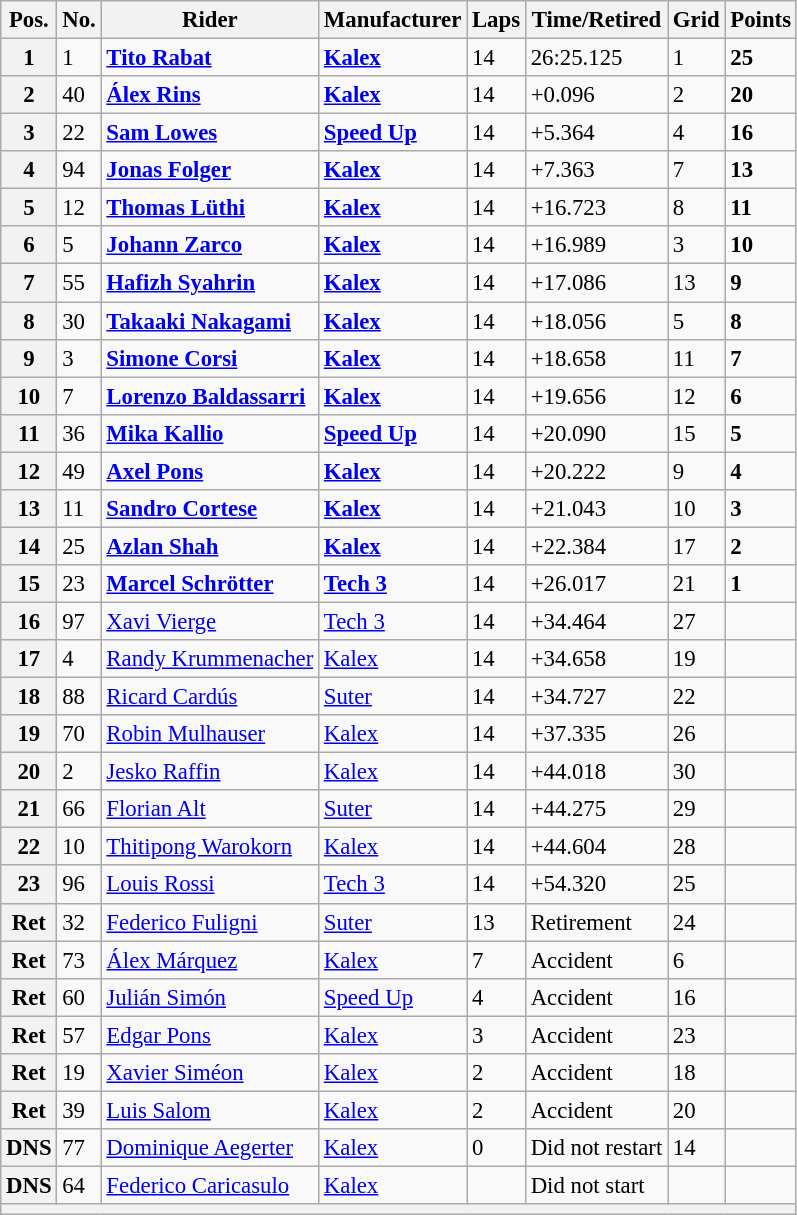<table class="wikitable" style="font-size: 95%;">
<tr>
<th>Pos.</th>
<th>No.</th>
<th>Rider</th>
<th>Manufacturer</th>
<th>Laps</th>
<th>Time/Retired</th>
<th>Grid</th>
<th>Points</th>
</tr>
<tr>
<th>1</th>
<td>1</td>
<td> <strong><a href='#'>Tito Rabat</a></strong></td>
<td><strong><a href='#'>Kalex</a></strong></td>
<td>14</td>
<td>26:25.125</td>
<td>1</td>
<td><strong>25</strong></td>
</tr>
<tr>
<th>2</th>
<td>40</td>
<td> <strong><a href='#'>Álex Rins</a></strong></td>
<td><strong><a href='#'>Kalex</a></strong></td>
<td>14</td>
<td>+0.096</td>
<td>2</td>
<td><strong>20</strong></td>
</tr>
<tr>
<th>3</th>
<td>22</td>
<td> <strong><a href='#'>Sam Lowes</a></strong></td>
<td><strong><a href='#'>Speed Up</a></strong></td>
<td>14</td>
<td>+5.364</td>
<td>4</td>
<td><strong>16</strong></td>
</tr>
<tr>
<th>4</th>
<td>94</td>
<td> <strong><a href='#'>Jonas Folger</a></strong></td>
<td><strong><a href='#'>Kalex</a></strong></td>
<td>14</td>
<td>+7.363</td>
<td>7</td>
<td><strong>13</strong></td>
</tr>
<tr>
<th>5</th>
<td>12</td>
<td> <strong><a href='#'>Thomas Lüthi</a></strong></td>
<td><strong><a href='#'>Kalex</a></strong></td>
<td>14</td>
<td>+16.723</td>
<td>8</td>
<td><strong>11</strong></td>
</tr>
<tr>
<th>6</th>
<td>5</td>
<td> <strong><a href='#'>Johann Zarco</a></strong></td>
<td><strong><a href='#'>Kalex</a></strong></td>
<td>14</td>
<td>+16.989</td>
<td>3</td>
<td><strong>10</strong></td>
</tr>
<tr>
<th>7</th>
<td>55</td>
<td> <strong><a href='#'>Hafizh Syahrin</a></strong></td>
<td><strong><a href='#'>Kalex</a></strong></td>
<td>14</td>
<td>+17.086</td>
<td>13</td>
<td><strong>9</strong></td>
</tr>
<tr>
<th>8</th>
<td>30</td>
<td> <strong><a href='#'>Takaaki Nakagami</a></strong></td>
<td><strong><a href='#'>Kalex</a></strong></td>
<td>14</td>
<td>+18.056</td>
<td>5</td>
<td><strong>8</strong></td>
</tr>
<tr>
<th>9</th>
<td>3</td>
<td> <strong><a href='#'>Simone Corsi</a></strong></td>
<td><strong><a href='#'>Kalex</a></strong></td>
<td>14</td>
<td>+18.658</td>
<td>11</td>
<td><strong>7</strong></td>
</tr>
<tr>
<th>10</th>
<td>7</td>
<td> <strong><a href='#'>Lorenzo Baldassarri</a></strong></td>
<td><strong><a href='#'>Kalex</a></strong></td>
<td>14</td>
<td>+19.656</td>
<td>12</td>
<td><strong>6</strong></td>
</tr>
<tr>
<th>11</th>
<td>36</td>
<td> <strong><a href='#'>Mika Kallio</a></strong></td>
<td><strong><a href='#'>Speed Up</a></strong></td>
<td>14</td>
<td>+20.090</td>
<td>15</td>
<td><strong>5</strong></td>
</tr>
<tr>
<th>12</th>
<td>49</td>
<td> <strong><a href='#'>Axel Pons</a></strong></td>
<td><strong><a href='#'>Kalex</a></strong></td>
<td>14</td>
<td>+20.222</td>
<td>9</td>
<td><strong>4</strong></td>
</tr>
<tr>
<th>13</th>
<td>11</td>
<td> <strong><a href='#'>Sandro Cortese</a></strong></td>
<td><strong><a href='#'>Kalex</a></strong></td>
<td>14</td>
<td>+21.043</td>
<td>10</td>
<td><strong>3</strong></td>
</tr>
<tr>
<th>14</th>
<td>25</td>
<td> <strong><a href='#'>Azlan Shah</a></strong></td>
<td><strong><a href='#'>Kalex</a></strong></td>
<td>14</td>
<td>+22.384</td>
<td>17</td>
<td><strong>2</strong></td>
</tr>
<tr>
<th>15</th>
<td>23</td>
<td> <strong><a href='#'>Marcel Schrötter</a></strong></td>
<td><strong><a href='#'>Tech 3</a></strong></td>
<td>14</td>
<td>+26.017</td>
<td>21</td>
<td><strong>1</strong></td>
</tr>
<tr>
<th>16</th>
<td>97</td>
<td> <a href='#'>Xavi Vierge</a></td>
<td><a href='#'>Tech 3</a></td>
<td>14</td>
<td>+34.464</td>
<td>27</td>
<td></td>
</tr>
<tr>
<th>17</th>
<td>4</td>
<td> <a href='#'>Randy Krummenacher</a></td>
<td><a href='#'>Kalex</a></td>
<td>14</td>
<td>+34.658</td>
<td>19</td>
<td></td>
</tr>
<tr>
<th>18</th>
<td>88</td>
<td> <a href='#'>Ricard Cardús</a></td>
<td><a href='#'>Suter</a></td>
<td>14</td>
<td>+34.727</td>
<td>22</td>
<td></td>
</tr>
<tr>
<th>19</th>
<td>70</td>
<td> <a href='#'>Robin Mulhauser</a></td>
<td><a href='#'>Kalex</a></td>
<td>14</td>
<td>+37.335</td>
<td>26</td>
<td></td>
</tr>
<tr>
<th>20</th>
<td>2</td>
<td> <a href='#'>Jesko Raffin</a></td>
<td><a href='#'>Kalex</a></td>
<td>14</td>
<td>+44.018</td>
<td>30</td>
<td></td>
</tr>
<tr>
<th>21</th>
<td>66</td>
<td> <a href='#'>Florian Alt</a></td>
<td><a href='#'>Suter</a></td>
<td>14</td>
<td>+44.275</td>
<td>29</td>
<td></td>
</tr>
<tr>
<th>22</th>
<td>10</td>
<td> <a href='#'>Thitipong Warokorn</a></td>
<td><a href='#'>Kalex</a></td>
<td>14</td>
<td>+44.604</td>
<td>28</td>
<td></td>
</tr>
<tr>
<th>23</th>
<td>96</td>
<td> <a href='#'>Louis Rossi</a></td>
<td><a href='#'>Tech 3</a></td>
<td>14</td>
<td>+54.320</td>
<td>25</td>
<td></td>
</tr>
<tr>
<th>Ret</th>
<td>32</td>
<td> <a href='#'>Federico Fuligni</a></td>
<td><a href='#'>Suter</a></td>
<td>13</td>
<td>Retirement</td>
<td>24</td>
<td></td>
</tr>
<tr>
<th>Ret</th>
<td>73</td>
<td> <a href='#'>Álex Márquez</a></td>
<td><a href='#'>Kalex</a></td>
<td>7</td>
<td>Accident</td>
<td>6</td>
<td></td>
</tr>
<tr>
<th>Ret</th>
<td>60</td>
<td> <a href='#'>Julián Simón</a></td>
<td><a href='#'>Speed Up</a></td>
<td>4</td>
<td>Accident</td>
<td>16</td>
<td></td>
</tr>
<tr>
<th>Ret</th>
<td>57</td>
<td> <a href='#'>Edgar Pons</a></td>
<td><a href='#'>Kalex</a></td>
<td>3</td>
<td>Accident</td>
<td>23</td>
<td></td>
</tr>
<tr>
<th>Ret</th>
<td>19</td>
<td> <a href='#'>Xavier Siméon</a></td>
<td><a href='#'>Kalex</a></td>
<td>2</td>
<td>Accident</td>
<td>18</td>
<td></td>
</tr>
<tr>
<th>Ret</th>
<td>39</td>
<td> <a href='#'>Luis Salom</a></td>
<td><a href='#'>Kalex</a></td>
<td>2</td>
<td>Accident</td>
<td>20</td>
<td></td>
</tr>
<tr>
<th>DNS</th>
<td>77</td>
<td> <a href='#'>Dominique Aegerter</a></td>
<td><a href='#'>Kalex</a></td>
<td>0</td>
<td>Did not restart</td>
<td>14</td>
<td></td>
</tr>
<tr>
<th>DNS</th>
<td>64</td>
<td> <a href='#'>Federico Caricasulo</a></td>
<td><a href='#'>Kalex</a></td>
<td></td>
<td>Did not start</td>
<td></td>
<td></td>
</tr>
<tr>
<th colspan=8></th>
</tr>
</table>
